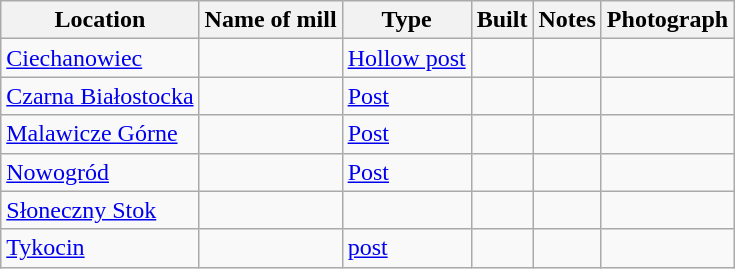<table class="wikitable">
<tr>
<th>Location</th>
<th>Name of mill</th>
<th>Type</th>
<th>Built</th>
<th>Notes</th>
<th>Photograph</th>
</tr>
<tr>
<td><a href='#'>Ciechanowiec</a></td>
<td></td>
<td><a href='#'>Hollow post</a></td>
<td></td>
<td></td>
<td></td>
</tr>
<tr>
<td><a href='#'>Czarna Białostocka</a></td>
<td></td>
<td><a href='#'>Post</a></td>
<td></td>
<td></td>
<td></td>
</tr>
<tr>
<td><a href='#'>Malawicze Górne</a></td>
<td></td>
<td><a href='#'>Post</a></td>
<td></td>
<td></td>
<td></td>
</tr>
<tr>
<td><a href='#'>Nowogród</a></td>
<td></td>
<td><a href='#'>Post</a></td>
<td></td>
<td></td>
<td></td>
</tr>
<tr>
<td><a href='#'>Słoneczny Stok</a></td>
<td></td>
<td></td>
<td></td>
<td></td>
<td></td>
</tr>
<tr>
<td><a href='#'>Tykocin</a></td>
<td></td>
<td><a href='#'>post</a></td>
<td></td>
<td></td>
<td></td>
</tr>
</table>
